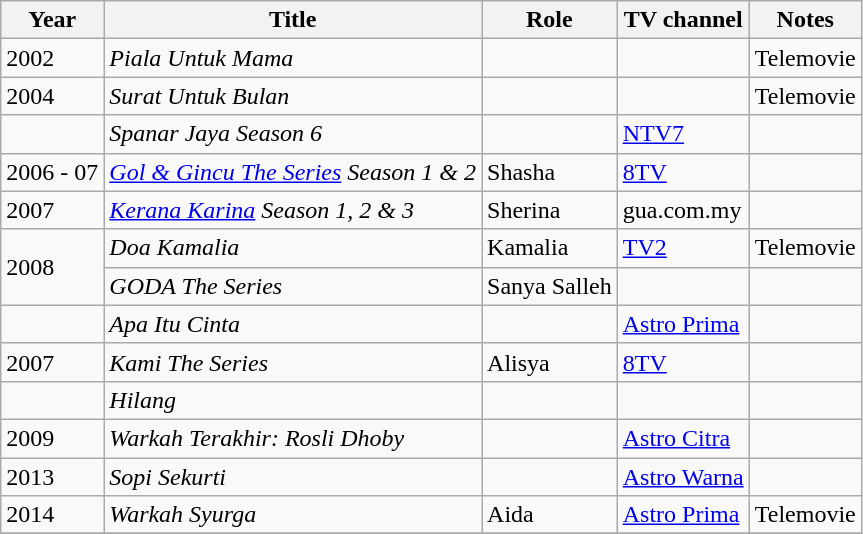<table class="wikitable sortable">
<tr>
<th>Year</th>
<th>Title</th>
<th>Role</th>
<th>TV channel</th>
<th class="unsortable">Notes</th>
</tr>
<tr>
<td>2002</td>
<td><em>Piala Untuk Mama</em></td>
<td></td>
<td></td>
<td>Telemovie</td>
</tr>
<tr>
<td>2004</td>
<td><em>Surat Untuk Bulan</em></td>
<td></td>
<td></td>
<td>Telemovie</td>
</tr>
<tr>
<td></td>
<td><em>Spanar Jaya Season 6</em></td>
<td></td>
<td><a href='#'>NTV7</a></td>
<td></td>
</tr>
<tr>
<td>2006 - 07</td>
<td><em><a href='#'>Gol & Gincu The Series</a> Season 1 & 2</em></td>
<td>Shasha</td>
<td><a href='#'>8TV</a></td>
<td></td>
</tr>
<tr>
<td>2007</td>
<td><em><a href='#'>Kerana Karina</a> Season 1, 2 & 3</em></td>
<td>Sherina</td>
<td>gua.com.my</td>
<td></td>
</tr>
<tr>
<td rowspan=2>2008</td>
<td><em>Doa Kamalia</em></td>
<td>Kamalia</td>
<td><a href='#'>TV2</a></td>
<td>Telemovie</td>
</tr>
<tr>
<td><em>GODA The Series</em></td>
<td>Sanya Salleh</td>
<td></td>
<td></td>
</tr>
<tr>
<td></td>
<td><em>Apa Itu Cinta</em></td>
<td></td>
<td><a href='#'>Astro Prima</a></td>
<td></td>
</tr>
<tr>
<td>2007</td>
<td><em>Kami The Series</em></td>
<td>Alisya</td>
<td><a href='#'>8TV</a></td>
<td></td>
</tr>
<tr>
<td></td>
<td><em>Hilang</em></td>
<td></td>
<td></td>
<td></td>
</tr>
<tr>
<td>2009</td>
<td><em>Warkah Terakhir: Rosli Dhoby</em></td>
<td></td>
<td><a href='#'>Astro Citra</a></td>
<td></td>
</tr>
<tr>
<td>2013</td>
<td><em>Sopi Sekurti</em></td>
<td></td>
<td><a href='#'>Astro Warna</a></td>
<td></td>
</tr>
<tr>
<td>2014</td>
<td><em>Warkah Syurga</em></td>
<td>Aida</td>
<td><a href='#'>Astro Prima</a></td>
<td>Telemovie</td>
</tr>
<tr>
</tr>
</table>
